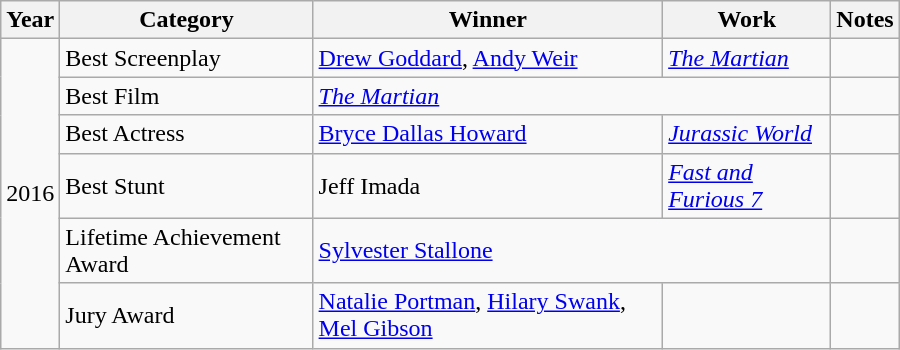<table class="wikitable" style="width:600px">
<tr>
<th>Year</th>
<th>Category</th>
<th>Winner</th>
<th>Work</th>
<th>Notes</th>
</tr>
<tr>
<td rowspan=6>2016</td>
<td>Best Screenplay</td>
<td><a href='#'>Drew Goddard</a>, <a href='#'>Andy Weir</a></td>
<td><em><a href='#'>The Martian</a></em></td>
<td></td>
</tr>
<tr>
<td>Best Film</td>
<td colspan=2><em><a href='#'>The Martian</a></em></td>
<td></td>
</tr>
<tr>
<td>Best Actress</td>
<td><a href='#'>Bryce Dallas Howard</a></td>
<td><em><a href='#'>Jurassic World</a></em></td>
<td></td>
</tr>
<tr>
<td>Best Stunt</td>
<td>Jeff Imada</td>
<td><em><a href='#'>Fast and Furious 7</a></em></td>
<td></td>
</tr>
<tr>
<td>Lifetime Achievement Award</td>
<td colspan=2><a href='#'>Sylvester Stallone</a></td>
<td></td>
</tr>
<tr>
<td>Jury Award</td>
<td><a href='#'>Natalie Portman</a>, <a href='#'>Hilary Swank</a>, <a href='#'>Mel Gibson</a></td>
<td></td>
<td></td>
</tr>
</table>
